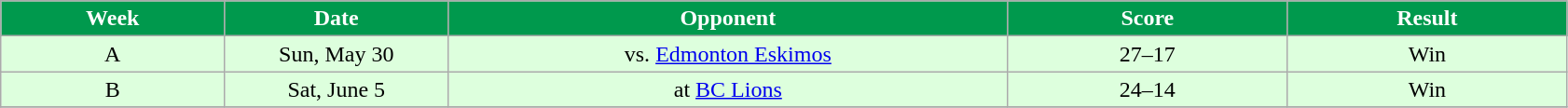<table class="wikitable sortable">
<tr>
<th style="background:#00994D;color:white;" width="8%">Week</th>
<th style="background:#00994D;color:white;" width="8%">Date</th>
<th style="background:#00994D;color:white;" width="20%">Opponent</th>
<th style="background:#00994D;color:white;" width="10%">Score</th>
<th style="background:#00994D;color:white;" width="10%">Result</th>
</tr>
<tr align="center" bgcolor="#DDFFDD">
<td>A</td>
<td>Sun, May 30</td>
<td>vs. <a href='#'>Edmonton Eskimos</a></td>
<td>27–17</td>
<td>Win</td>
</tr>
<tr align="center" bgcolor="#DDFFDD">
<td>B</td>
<td>Sat, June 5</td>
<td>at <a href='#'>BC Lions</a></td>
<td>24–14</td>
<td>Win</td>
</tr>
<tr>
</tr>
</table>
